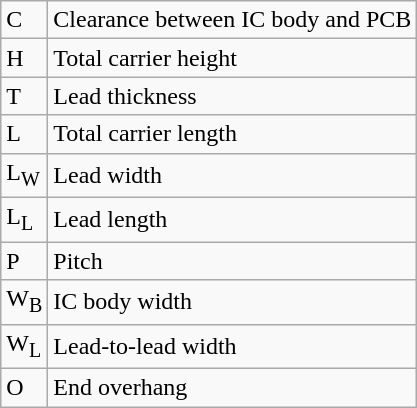<table class="wikitable floatright">
<tr>
<td>C</td>
<td>Clearance between IC body and PCB</td>
</tr>
<tr>
<td>H</td>
<td>Total carrier height</td>
</tr>
<tr>
<td>T</td>
<td>Lead thickness</td>
</tr>
<tr>
<td>L</td>
<td>Total carrier length</td>
</tr>
<tr>
<td>L<sub>W</sub></td>
<td>Lead width</td>
</tr>
<tr>
<td>L<sub>L</sub></td>
<td>Lead length</td>
</tr>
<tr>
<td>P</td>
<td>Pitch</td>
</tr>
<tr>
<td>W<sub>B</sub></td>
<td>IC body width</td>
</tr>
<tr>
<td>W<sub>L</sub></td>
<td>Lead-to-lead width</td>
</tr>
<tr>
<td>O</td>
<td>End overhang</td>
</tr>
</table>
